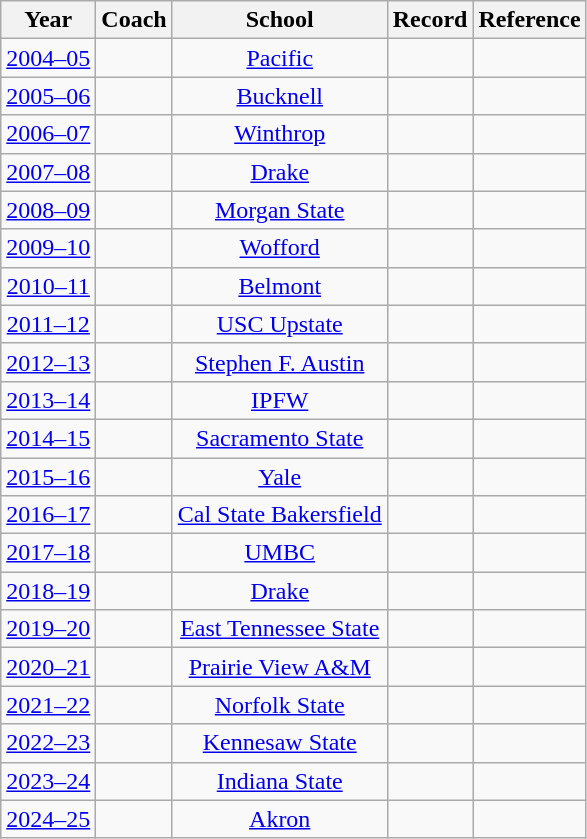<table class="wikitable sortable" align="center">
<tr>
<th>Year</th>
<th>Coach</th>
<th>School</th>
<th>Record</th>
<th class=unsortable>Reference</th>
</tr>
<tr align=center>
<td><a href='#'>2004–05</a></td>
<td></td>
<td><a href='#'>Pacific</a></td>
<td></td>
<td></td>
</tr>
<tr align=center>
<td><a href='#'>2005–06</a></td>
<td></td>
<td><a href='#'>Bucknell</a></td>
<td></td>
<td></td>
</tr>
<tr align=center>
<td><a href='#'>2006–07</a></td>
<td></td>
<td><a href='#'>Winthrop</a></td>
<td></td>
<td></td>
</tr>
<tr align=center>
<td><a href='#'>2007–08</a></td>
<td></td>
<td><a href='#'>Drake</a></td>
<td></td>
<td></td>
</tr>
<tr align=center>
<td><a href='#'>2008–09</a></td>
<td></td>
<td><a href='#'>Morgan State</a></td>
<td></td>
<td></td>
</tr>
<tr align=center>
<td><a href='#'>2009–10</a></td>
<td></td>
<td><a href='#'>Wofford</a></td>
<td></td>
<td></td>
</tr>
<tr align=center>
<td><a href='#'>2010–11</a></td>
<td></td>
<td><a href='#'>Belmont</a></td>
<td></td>
<td></td>
</tr>
<tr align=center>
<td><a href='#'>2011–12</a></td>
<td></td>
<td><a href='#'>USC Upstate</a></td>
<td></td>
<td></td>
</tr>
<tr align=center>
<td><a href='#'>2012–13</a></td>
<td></td>
<td><a href='#'>Stephen F. Austin</a></td>
<td></td>
<td></td>
</tr>
<tr align=center>
<td><a href='#'>2013–14</a></td>
<td></td>
<td><a href='#'>IPFW</a></td>
<td></td>
<td></td>
</tr>
<tr align=center>
<td><a href='#'>2014–15</a></td>
<td></td>
<td><a href='#'>Sacramento State</a></td>
<td></td>
<td></td>
</tr>
<tr align=center>
<td><a href='#'>2015–16</a></td>
<td></td>
<td><a href='#'>Yale</a></td>
<td></td>
<td></td>
</tr>
<tr align=center>
<td><a href='#'>2016–17</a></td>
<td></td>
<td><a href='#'>Cal State Bakersfield</a></td>
<td></td>
<td></td>
</tr>
<tr align=center>
<td><a href='#'>2017–18</a></td>
<td></td>
<td><a href='#'>UMBC</a></td>
<td></td>
<td></td>
</tr>
<tr align=center>
<td><a href='#'>2018–19</a></td>
<td></td>
<td><a href='#'>Drake</a></td>
<td></td>
<td></td>
</tr>
<tr align=center>
<td><a href='#'>2019–20</a></td>
<td></td>
<td><a href='#'>East Tennessee State</a></td>
<td></td>
<td></td>
</tr>
<tr align=center>
<td><a href='#'>2020–21</a></td>
<td></td>
<td><a href='#'>Prairie View A&M</a></td>
<td></td>
<td></td>
</tr>
<tr align=center>
<td><a href='#'>2021–22</a></td>
<td></td>
<td><a href='#'>Norfolk State</a></td>
<td></td>
<td></td>
</tr>
<tr align="center">
<td><a href='#'>2022–23</a></td>
<td></td>
<td><a href='#'>Kennesaw State</a></td>
<td></td>
<td></td>
</tr>
<tr align=center>
<td><a href='#'>2023–24</a></td>
<td></td>
<td><a href='#'>Indiana State</a></td>
<td></td>
<td></td>
</tr>
<tr align=center>
<td><a href='#'>2024–25</a></td>
<td></td>
<td><a href='#'>Akron</a></td>
<td></td>
<td></td>
</tr>
</table>
